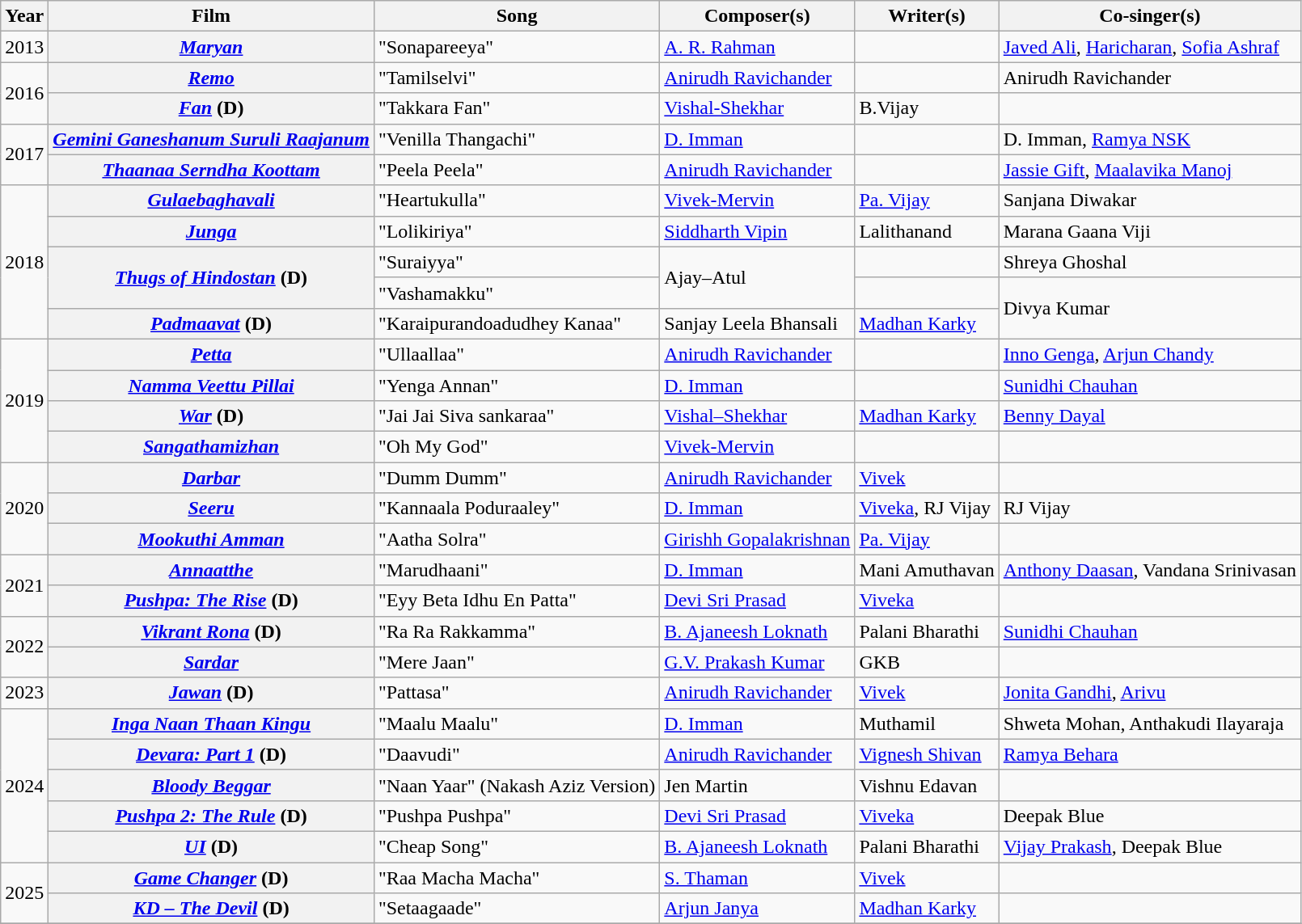<table class="wikitable plainrowheaders">
<tr>
<th scope="col">Year</th>
<th scope="col">Film</th>
<th scope="col">Song</th>
<th scope="col">Composer(s)</th>
<th scope="col">Writer(s)</th>
<th scope="col">Co-singer(s)</th>
</tr>
<tr>
<td>2013</td>
<th><em><a href='#'>Maryan</a></em></th>
<td>"Sonapareeya"</td>
<td><a href='#'>A. R. Rahman</a></td>
<td></td>
<td><a href='#'>Javed Ali</a>, <a href='#'>Haricharan</a>, <a href='#'>Sofia Ashraf</a></td>
</tr>
<tr>
<td rowspan="2">2016</td>
<th><em><a href='#'>Remo</a></em></th>
<td>"Tamilselvi"</td>
<td><a href='#'>Anirudh Ravichander</a></td>
<td></td>
<td>Anirudh Ravichander</td>
</tr>
<tr>
<th><em><a href='#'>Fan</a></em> (D)</th>
<td>"Takkara Fan"</td>
<td><a href='#'>Vishal-Shekhar</a></td>
<td>B.Vijay</td>
<td></td>
</tr>
<tr>
<td rowspan="2">2017</td>
<th><em><a href='#'>Gemini Ganeshanum Suruli Raajanum</a></em></th>
<td>"Venilla Thangachi"</td>
<td><a href='#'>D. Imman</a></td>
<td></td>
<td>D. Imman, <a href='#'>Ramya NSK</a></td>
</tr>
<tr>
<th><em><a href='#'>Thaanaa Serndha Koottam</a></em></th>
<td>"Peela Peela"</td>
<td><a href='#'>Anirudh Ravichander</a></td>
<td></td>
<td><a href='#'>Jassie Gift</a>, <a href='#'>Maalavika Manoj</a></td>
</tr>
<tr>
<td rowspan="5">2018</td>
<th><em><a href='#'>Gulaebaghavali</a></em></th>
<td>"Heartukulla"</td>
<td><a href='#'>Vivek-Mervin</a></td>
<td><a href='#'>Pa. Vijay</a></td>
<td>Sanjana Diwakar</td>
</tr>
<tr>
<th><em><a href='#'>Junga</a></em></th>
<td>"Lolikiriya"</td>
<td><a href='#'>Siddharth Vipin</a></td>
<td>Lalithanand</td>
<td>Marana Gaana Viji</td>
</tr>
<tr>
<th Rowspan="2"><em><a href='#'>Thugs of Hindostan</a></em> (D)</th>
<td>"Suraiyya"</td>
<td rowspan="2">Ajay–Atul</td>
<td></td>
<td>Shreya Ghoshal</td>
</tr>
<tr>
<td>"Vashamakku"</td>
<td></td>
<td rowspan="2">Divya Kumar</td>
</tr>
<tr>
<th><em><a href='#'>Padmaavat</a></em> (D)</th>
<td>"Karaipurandoadudhey Kanaa"</td>
<td>Sanjay Leela Bhansali</td>
<td><a href='#'>Madhan Karky</a></td>
</tr>
<tr>
<td rowspan=4>2019</td>
<th><em><a href='#'>Petta</a></em></th>
<td>"Ullaallaa"</td>
<td><a href='#'>Anirudh Ravichander</a></td>
<td></td>
<td><a href='#'>Inno Genga</a>, <a href='#'>Arjun Chandy</a></td>
</tr>
<tr>
<th><em><a href='#'>Namma Veettu Pillai</a></em></th>
<td>"Yenga Annan"</td>
<td><a href='#'>D. Imman</a></td>
<td></td>
<td><a href='#'>Sunidhi Chauhan</a></td>
</tr>
<tr>
<th><em><a href='#'>War</a></em> (D)</th>
<td>"Jai Jai Siva sankaraa"</td>
<td><a href='#'>Vishal–Shekhar</a></td>
<td><a href='#'>Madhan Karky</a></td>
<td><a href='#'>Benny Dayal</a></td>
</tr>
<tr>
<th><em><a href='#'>Sangathamizhan</a></em></th>
<td>"Oh My God"</td>
<td><a href='#'>Vivek-Mervin</a></td>
<td></td>
<td></td>
</tr>
<tr>
<td rowspan="3">2020</td>
<th><em><a href='#'>Darbar</a></em></th>
<td>"Dumm Dumm"</td>
<td><a href='#'>Anirudh Ravichander</a></td>
<td><a href='#'>Vivek</a></td>
<td></td>
</tr>
<tr>
<th><em><a href='#'>Seeru</a></em></th>
<td>"Kannaala Poduraaley"</td>
<td><a href='#'>D. Imman</a></td>
<td><a href='#'>Viveka</a>, RJ Vijay</td>
<td>RJ Vijay</td>
</tr>
<tr>
<th><em><a href='#'>Mookuthi Amman</a></em></th>
<td>"Aatha Solra"</td>
<td><a href='#'>Girishh Gopalakrishnan</a></td>
<td><a href='#'>Pa. Vijay</a></td>
<td></td>
</tr>
<tr>
<td rowspan="2">2021</td>
<th><em><a href='#'>Annaatthe</a></em></th>
<td>"Marudhaani"</td>
<td><a href='#'>D. Imman</a></td>
<td>Mani Amuthavan</td>
<td><a href='#'>Anthony Daasan</a>, Vandana Srinivasan</td>
</tr>
<tr>
<th><em><a href='#'>Pushpa: The Rise</a></em> (D)</th>
<td>"Eyy Beta Idhu En Patta"</td>
<td><a href='#'>Devi Sri Prasad</a></td>
<td><a href='#'>Viveka</a></td>
<td></td>
</tr>
<tr>
<td rowspan="2">2022</td>
<th><em><a href='#'>Vikrant Rona</a></em> (D)</th>
<td>"Ra Ra Rakkamma"</td>
<td><a href='#'>B. Ajaneesh Loknath</a></td>
<td>Palani Bharathi</td>
<td><a href='#'>Sunidhi Chauhan</a></td>
</tr>
<tr>
<th><em><a href='#'>Sardar</a></em></th>
<td>"Mere Jaan"</td>
<td><a href='#'>G.V. Prakash Kumar</a></td>
<td>GKB</td>
<td></td>
</tr>
<tr>
<td>2023</td>
<th><em><a href='#'>Jawan</a></em> (D)</th>
<td>"Pattasa"</td>
<td><a href='#'>Anirudh Ravichander</a></td>
<td><a href='#'>Vivek</a></td>
<td><a href='#'>Jonita Gandhi</a>, <a href='#'>Arivu</a></td>
</tr>
<tr>
<td rowspan="5">2024</td>
<th><em><a href='#'>Inga Naan Thaan Kingu</a></em></th>
<td>"Maalu Maalu"</td>
<td><a href='#'>D. Imman</a></td>
<td>Muthamil</td>
<td>Shweta Mohan, Anthakudi Ilayaraja</td>
</tr>
<tr>
<th><em><a href='#'>Devara: Part 1</a></em> (D)</th>
<td>"Daavudi"</td>
<td><a href='#'>Anirudh Ravichander</a></td>
<td><a href='#'>Vignesh Shivan</a></td>
<td><a href='#'>Ramya Behara</a></td>
</tr>
<tr>
<th><em><a href='#'>Bloody Beggar</a></em></th>
<td>"Naan Yaar" (Nakash Aziz Version)</td>
<td>Jen Martin</td>
<td>Vishnu Edavan</td>
<td></td>
</tr>
<tr>
<th><em><a href='#'>Pushpa 2: The Rule</a></em> (D)</th>
<td>"Pushpa Pushpa"</td>
<td><a href='#'>Devi Sri Prasad</a></td>
<td><a href='#'>Viveka</a></td>
<td>Deepak Blue</td>
</tr>
<tr>
<th><em><a href='#'>UI</a></em> (D)</th>
<td>"Cheap Song"</td>
<td><a href='#'>B. Ajaneesh Loknath</a></td>
<td>Palani Bharathi</td>
<td><a href='#'>Vijay Prakash</a>, Deepak Blue</td>
</tr>
<tr>
<td rowspan="2">2025</td>
<th><a href='#'><em>Game Changer</em></a> (D)</th>
<td>"Raa Macha Macha"</td>
<td><a href='#'>S. Thaman</a></td>
<td><a href='#'>Vivek</a></td>
<td></td>
</tr>
<tr>
<th><em><a href='#'>KD – The Devil</a></em> (D)</th>
<td>"Setaagaade"</td>
<td><a href='#'>Arjun Janya</a></td>
<td><a href='#'>Madhan Karky</a></td>
<td></td>
</tr>
<tr>
</tr>
</table>
